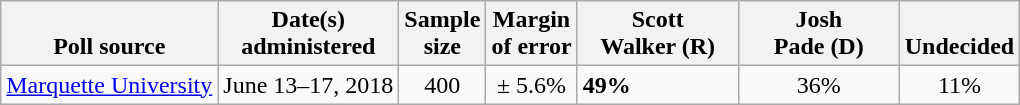<table class="wikitable">
<tr valign=bottom>
<th>Poll source</th>
<th>Date(s)<br>administered</th>
<th>Sample<br>size</th>
<th>Margin<br>of error</th>
<th style="width:100px;">Scott<br>Walker (R)</th>
<th style="width:100px;">Josh<br>Pade (D)</th>
<th>Undecided</th>
</tr>
<tr>
<td><a href='#'>Marquette University</a></td>
<td align=center>June 13–17, 2018</td>
<td align=center>400</td>
<td align=center>± 5.6%</td>
<td><strong>49%</strong></td>
<td align=center>36%</td>
<td align=center>11%</td>
</tr>
</table>
